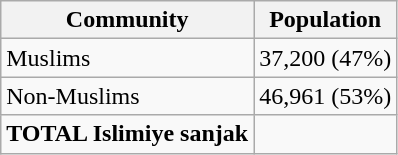<table class="wikitable sortable">
<tr>
<th>Community</th>
<th>Population</th>
</tr>
<tr>
<td>Muslims</td>
<td>37,200 (47%)</td>
</tr>
<tr>
<td>Non-Muslims</td>
<td>46,961 (53%)</td>
</tr>
<tr>
<td><strong>TOTAL Islimiye sanjak</strong></td>
<td></td>
</tr>
</table>
